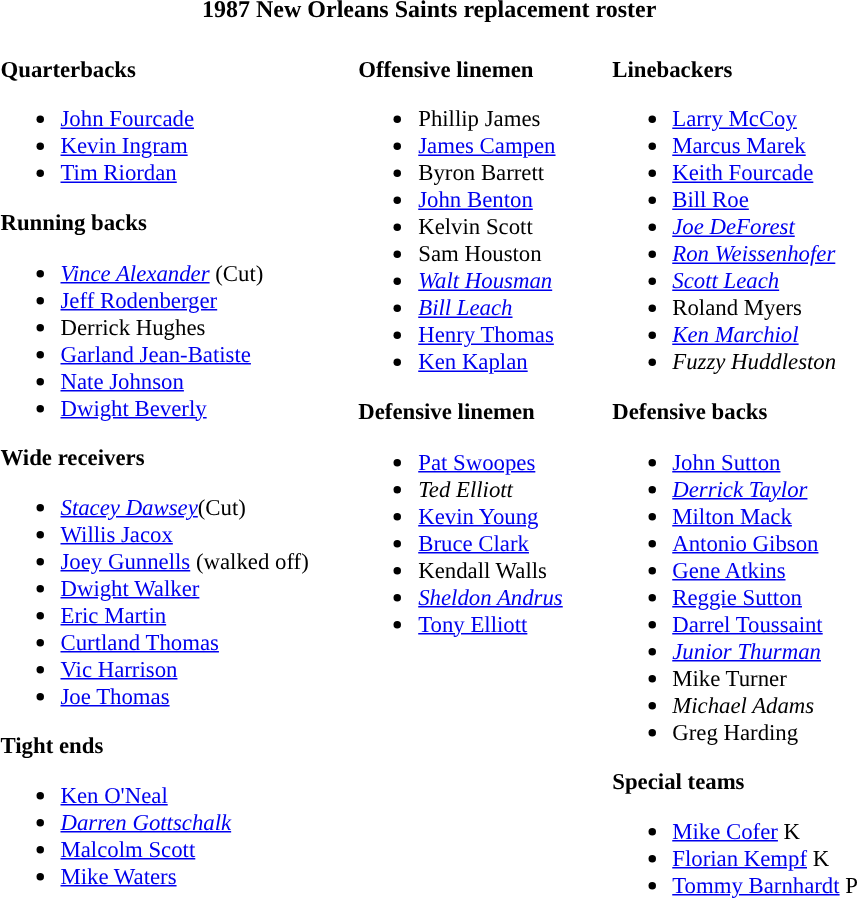<table class="toccolours" style="text-align: left;">
<tr>
<th colspan="7" style="text-align:center; ">1987 New Orleans Saints replacement roster</th>
</tr>
<tr>
<td style="font-size: 95%;" valign="top"><br><strong>Quarterbacks</strong><ul><li> <a href='#'>John Fourcade</a></li><li> <a href='#'>Kevin Ingram</a></li><li> <a href='#'>Tim Riordan</a></li></ul><strong>Running backs</strong><ul><li> <em><a href='#'>Vince Alexander</a></em> (Cut)</li><li> <a href='#'>Jeff Rodenberger</a></li><li> Derrick Hughes</li><li> <a href='#'>Garland Jean-Batiste</a></li><li> <a href='#'>Nate Johnson</a></li><li> <a href='#'>Dwight Beverly</a></li></ul><strong>Wide receivers</strong><ul><li> <em><a href='#'>Stacey Dawsey</a></em>(Cut)</li><li> <a href='#'>Willis Jacox</a></li><li> <a href='#'>Joey Gunnells</a> (walked off)</li><li> <a href='#'>Dwight Walker</a></li><li> <a href='#'>Eric Martin</a></li><li> <a href='#'>Curtland Thomas</a></li><li> <a href='#'>Vic Harrison</a></li><li> <a href='#'>Joe Thomas</a></li></ul><strong>Tight ends</strong><ul><li> <a href='#'>Ken O'Neal</a></li><li> <em><a href='#'>Darren Gottschalk</a></em></li><li> <a href='#'>Malcolm Scott</a></li><li> <a href='#'>Mike Waters</a></li></ul></td>
<td style="width: 25px;"></td>
<td style="font-size: 95%;" valign="top"><br><strong>Offensive linemen</strong><ul><li> Phillip James</li><li> <a href='#'>James Campen</a></li><li> Byron Barrett</li><li> <a href='#'>John Benton</a></li><li> Kelvin Scott</li><li> Sam Houston</li><li> <em><a href='#'>Walt Housman</a></em></li><li> <em><a href='#'>Bill Leach</a></em></li><li> <a href='#'>Henry Thomas</a></li><li> <a href='#'>Ken Kaplan</a></li></ul><strong>Defensive linemen</strong><ul><li> <a href='#'>Pat Swoopes</a></li><li> <em>Ted Elliott</em></li><li> <a href='#'>Kevin Young</a></li><li> <a href='#'>Bruce Clark</a></li><li> Kendall Walls</li><li> <em><a href='#'>Sheldon Andrus</a></em></li><li> <a href='#'>Tony Elliott</a></li></ul></td>
<td style="width: 25px;"></td>
<td style="font-size: 95%;" valign="top"><br><strong>Linebackers</strong><ul><li> <a href='#'>Larry McCoy</a></li><li> <a href='#'>Marcus Marek</a></li><li> <a href='#'>Keith Fourcade</a></li><li> <a href='#'>Bill Roe</a></li><li> <em><a href='#'>Joe DeForest</a></em></li><li> <em><a href='#'>Ron Weissenhofer</a></em></li><li> <em><a href='#'>Scott Leach</a></em></li><li> Roland Myers</li><li> <em><a href='#'>Ken Marchiol</a></em></li><li> <em>Fuzzy Huddleston</em></li></ul><strong>Defensive backs</strong><ul><li> <a href='#'>John Sutton</a></li><li> <em><a href='#'>Derrick Taylor</a></em></li><li> <a href='#'>Milton Mack</a></li><li> <a href='#'>Antonio Gibson</a></li><li> <a href='#'>Gene Atkins</a></li><li> <a href='#'>Reggie Sutton</a></li><li> <a href='#'>Darrel Toussaint</a></li><li> <em><a href='#'>Junior Thurman</a></em></li><li> Mike Turner</li><li> <em>Michael Adams</em></li><li> Greg Harding</li></ul><strong>Special teams</strong><ul><li> <a href='#'>Mike Cofer</a> K</li><li> <a href='#'>Florian Kempf</a> K</li><li> <a href='#'>Tommy Barnhardt</a> P</li></ul></td>
</tr>
<tr>
</tr>
</table>
